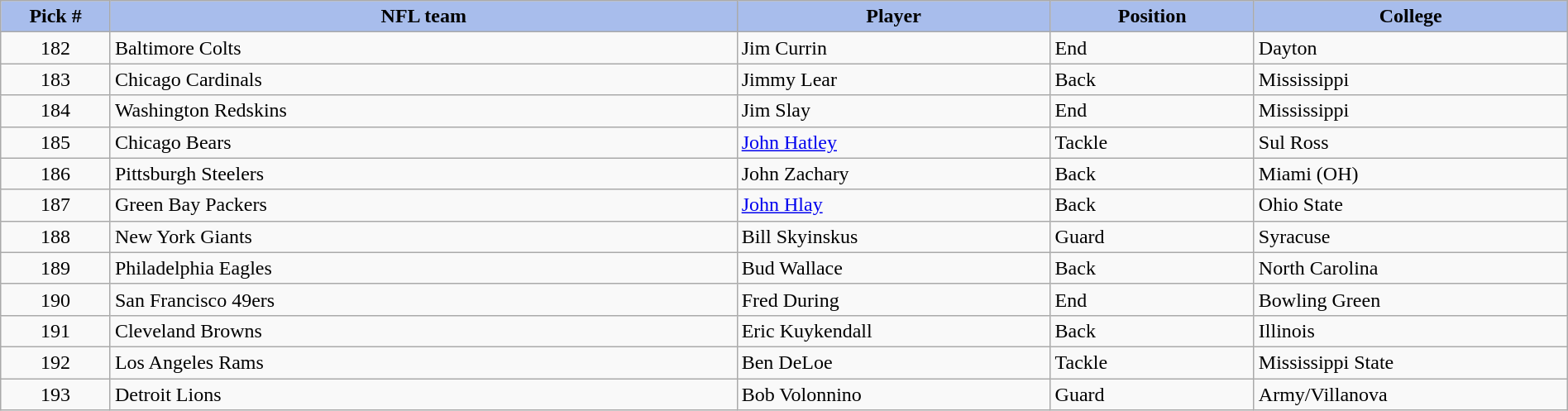<table class="wikitable sortable sortable" style="width: 100%">
<tr>
<th style="background:#a8bdec; width:7%;">Pick #</th>
<th style="width:40%; background:#a8bdec;">NFL team</th>
<th style="width:20%; background:#a8bdec;">Player</th>
<th style="width:13%; background:#a8bdec;">Position</th>
<th style="background:#A8BDEC;">College</th>
</tr>
<tr>
<td align=center>182</td>
<td>Baltimore Colts</td>
<td>Jim Currin</td>
<td>End</td>
<td>Dayton</td>
</tr>
<tr>
<td align=center>183</td>
<td>Chicago Cardinals</td>
<td>Jimmy Lear</td>
<td>Back</td>
<td>Mississippi</td>
</tr>
<tr>
<td align=center>184</td>
<td>Washington Redskins</td>
<td>Jim Slay</td>
<td>End</td>
<td>Mississippi</td>
</tr>
<tr>
<td align=center>185</td>
<td>Chicago Bears</td>
<td><a href='#'>John Hatley</a></td>
<td>Tackle</td>
<td>Sul Ross</td>
</tr>
<tr>
<td align=center>186</td>
<td>Pittsburgh Steelers</td>
<td>John Zachary</td>
<td>Back</td>
<td>Miami (OH)</td>
</tr>
<tr>
<td align=center>187</td>
<td>Green Bay Packers</td>
<td><a href='#'>John Hlay</a></td>
<td>Back</td>
<td>Ohio State</td>
</tr>
<tr>
<td align=center>188</td>
<td>New York Giants</td>
<td>Bill Skyinskus</td>
<td>Guard</td>
<td>Syracuse</td>
</tr>
<tr>
<td align=center>189</td>
<td>Philadelphia Eagles</td>
<td>Bud Wallace</td>
<td>Back</td>
<td>North Carolina</td>
</tr>
<tr>
<td align=center>190</td>
<td>San Francisco 49ers</td>
<td>Fred During</td>
<td>End</td>
<td>Bowling Green</td>
</tr>
<tr>
<td align=center>191</td>
<td>Cleveland Browns</td>
<td>Eric Kuykendall</td>
<td>Back</td>
<td>Illinois</td>
</tr>
<tr>
<td align=center>192</td>
<td>Los Angeles Rams</td>
<td>Ben DeLoe</td>
<td>Tackle</td>
<td>Mississippi State</td>
</tr>
<tr>
<td align=center>193</td>
<td>Detroit Lions</td>
<td>Bob Volonnino</td>
<td>Guard</td>
<td>Army/Villanova</td>
</tr>
</table>
